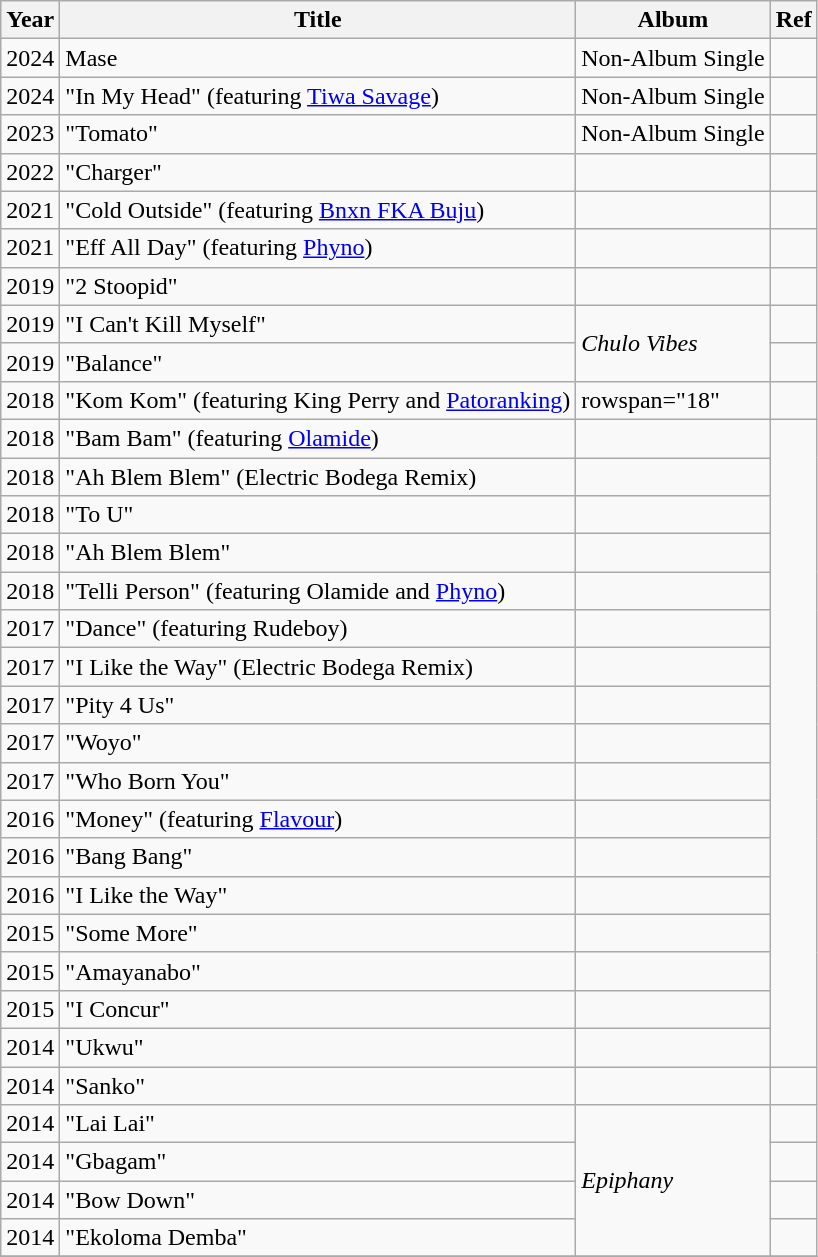<table class="wikitable">
<tr>
<th>Year</th>
<th>Title</th>
<th>Album</th>
<th>Ref</th>
</tr>
<tr>
<td>2024</td>
<td>Mase</td>
<td>Non-Album Single</td>
<td></td>
</tr>
<tr>
<td>2024</td>
<td>"In My Head" (featuring <a href='#'>Tiwa Savage</a>)</td>
<td>Non-Album Single</td>
<td></td>
</tr>
<tr>
<td>2023</td>
<td>"Tomato"</td>
<td>Non-Album Single</td>
<td></td>
</tr>
<tr>
<td>2022</td>
<td>"Charger"</td>
<td></td>
<td></td>
</tr>
<tr>
<td>2021</td>
<td>"Cold Outside" (featuring <a href='#'>Bnxn FKA Buju</a>)</td>
<td></td>
<td></td>
</tr>
<tr>
<td>2021</td>
<td>"Eff All Day" (featuring <a href='#'>Phyno</a>)</td>
<td></td>
<td></td>
</tr>
<tr>
<td>2019</td>
<td>"2 Stoopid"</td>
<td></td>
<td></td>
</tr>
<tr>
<td>2019</td>
<td>"I Can't Kill Myself"</td>
<td rowspan="2"><em>Chulo Vibes</em></td>
<td></td>
</tr>
<tr>
<td>2019</td>
<td>"Balance"</td>
<td></td>
</tr>
<tr>
<td>2018</td>
<td>"Kom Kom" (featuring King Perry and <a href='#'>Patoranking</a>)</td>
<td>rowspan="18" </td>
<td></td>
</tr>
<tr>
<td>2018</td>
<td>"Bam Bam" (featuring <a href='#'>Olamide</a>)</td>
<td></td>
</tr>
<tr>
<td>2018</td>
<td>"Ah Blem Blem" (Electric Bodega Remix)</td>
<td></td>
</tr>
<tr>
<td>2018</td>
<td>"To U"</td>
<td></td>
</tr>
<tr>
<td>2018</td>
<td>"Ah Blem Blem"</td>
<td></td>
</tr>
<tr>
<td>2018</td>
<td>"Telli Person" (featuring Olamide and <a href='#'>Phyno</a>)</td>
<td></td>
</tr>
<tr>
<td>2017</td>
<td>"Dance" (featuring Rudeboy)</td>
<td></td>
</tr>
<tr>
<td>2017</td>
<td>"I Like the Way" (Electric Bodega Remix)</td>
<td></td>
</tr>
<tr>
<td>2017</td>
<td>"Pity 4 Us"</td>
<td></td>
</tr>
<tr>
<td>2017</td>
<td>"Woyo"</td>
<td></td>
</tr>
<tr>
<td>2017</td>
<td>"Who Born You"</td>
<td></td>
</tr>
<tr>
<td>2016</td>
<td>"Money" (featuring <a href='#'>Flavour</a>)</td>
<td></td>
</tr>
<tr>
<td>2016</td>
<td>"Bang Bang"</td>
<td></td>
</tr>
<tr>
<td>2016</td>
<td>"I Like the Way"</td>
<td></td>
</tr>
<tr>
<td>2015</td>
<td>"Some More"</td>
<td></td>
</tr>
<tr>
<td>2015</td>
<td>"Amayanabo"</td>
<td></td>
</tr>
<tr>
<td>2015</td>
<td>"I Concur"</td>
<td></td>
</tr>
<tr>
<td>2014</td>
<td>"Ukwu"</td>
<td></td>
</tr>
<tr>
<td>2014</td>
<td>"Sanko"</td>
<td></td>
<td></td>
</tr>
<tr>
<td>2014</td>
<td>"Lai Lai"</td>
<td rowspan="4"><em>Epiphany</em></td>
<td></td>
</tr>
<tr>
<td>2014</td>
<td>"Gbagam"</td>
<td></td>
</tr>
<tr>
<td>2014</td>
<td>"Bow Down"</td>
<td></td>
</tr>
<tr>
<td>2014</td>
<td>"Ekoloma Demba"</td>
<td></td>
</tr>
<tr>
</tr>
</table>
